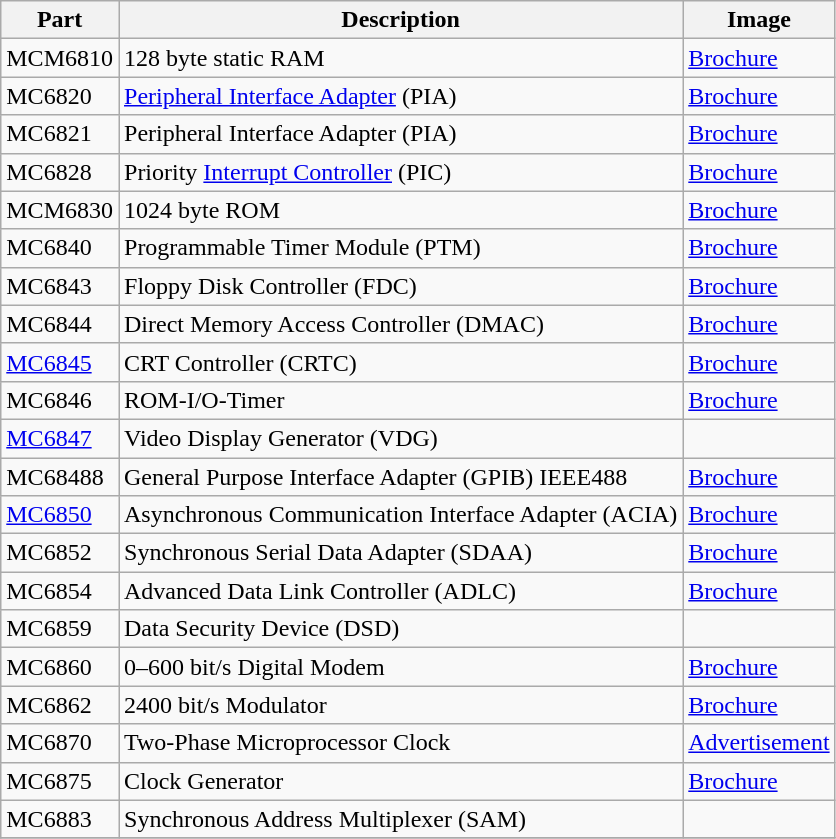<table class="wikitable">
<tr>
<th>Part</th>
<th>Description</th>
<th>Image</th>
</tr>
<tr>
<td>MCM6810</td>
<td>128 byte static RAM</td>
<td><a href='#'>Brochure</a></td>
</tr>
<tr>
<td>MC6820</td>
<td><a href='#'>Peripheral Interface Adapter</a> (PIA)</td>
<td><a href='#'>Brochure</a></td>
</tr>
<tr>
<td>MC6821</td>
<td>Peripheral Interface Adapter (PIA)</td>
<td><a href='#'>Brochure</a></td>
</tr>
<tr>
<td>MC6828</td>
<td>Priority <a href='#'>Interrupt Controller</a> (PIC)</td>
<td><a href='#'>Brochure</a></td>
</tr>
<tr>
<td>MCM6830</td>
<td>1024 byte ROM</td>
<td><a href='#'>Brochure</a></td>
</tr>
<tr>
<td>MC6840</td>
<td>Programmable Timer Module (PTM)</td>
<td><a href='#'>Brochure</a></td>
</tr>
<tr>
<td>MC6843</td>
<td>Floppy Disk Controller (FDC)</td>
<td><a href='#'>Brochure</a></td>
</tr>
<tr>
<td>MC6844</td>
<td>Direct Memory Access Controller (DMAC)</td>
<td><a href='#'>Brochure</a></td>
</tr>
<tr>
<td><a href='#'>MC6845</a></td>
<td>CRT Controller (CRTC)</td>
<td><a href='#'>Brochure</a></td>
</tr>
<tr>
<td>MC6846</td>
<td>ROM-I/O-Timer</td>
<td><a href='#'>Brochure</a></td>
</tr>
<tr>
<td><a href='#'>MC6847</a></td>
<td>Video Display Generator (VDG)</td>
<td></td>
</tr>
<tr>
<td>MC68488</td>
<td>General Purpose Interface Adapter (GPIB) IEEE488</td>
<td><a href='#'>Brochure</a></td>
</tr>
<tr>
<td><a href='#'>MC6850</a></td>
<td>Asynchronous Communication Interface Adapter (ACIA)</td>
<td><a href='#'>Brochure</a></td>
</tr>
<tr>
<td>MC6852</td>
<td>Synchronous Serial Data Adapter (SDAA)</td>
<td><a href='#'>Brochure</a></td>
</tr>
<tr>
<td>MC6854</td>
<td>Advanced Data Link Controller (ADLC)</td>
<td><a href='#'>Brochure</a></td>
</tr>
<tr>
<td>MC6859</td>
<td>Data Security Device (DSD)</td>
<td></td>
</tr>
<tr>
<td>MC6860</td>
<td>0–600 bit/s Digital Modem</td>
<td><a href='#'>Brochure</a></td>
</tr>
<tr>
<td>MC6862</td>
<td>2400 bit/s Modulator</td>
<td><a href='#'>Brochure</a></td>
</tr>
<tr>
<td>MC6870</td>
<td>Two-Phase Microprocessor Clock</td>
<td><a href='#'>Advertisement</a></td>
</tr>
<tr>
<td>MC6875</td>
<td>Clock Generator</td>
<td><a href='#'>Brochure</a></td>
</tr>
<tr>
<td>MC6883</td>
<td>Synchronous Address Multiplexer (SAM)</td>
<td></td>
</tr>
<tr>
</tr>
</table>
